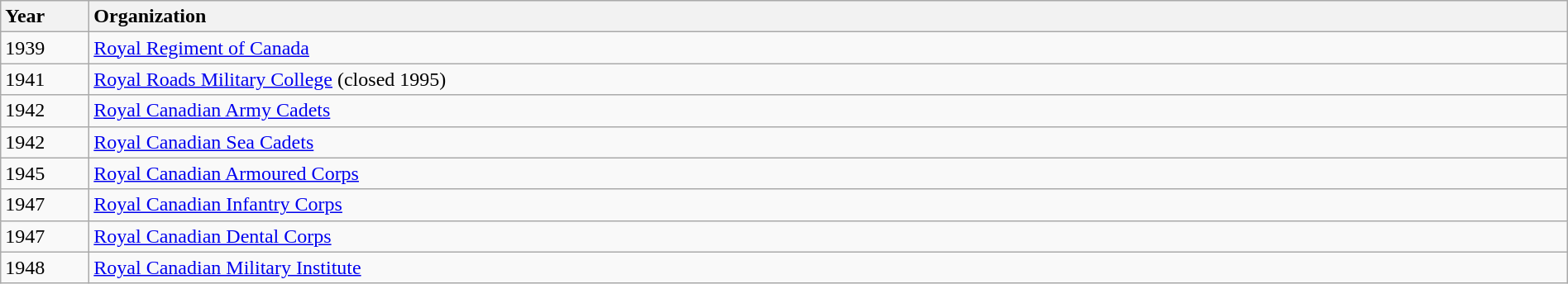<table class="wikitable" style="width:100%">
<tr>
<th style="width:4em;text-align:left">Year</th>
<th style="text-align:left">Organization</th>
</tr>
<tr>
<td>1939</td>
<td><a href='#'>Royal Regiment of Canada</a></td>
</tr>
<tr>
<td>1941</td>
<td><a href='#'>Royal Roads Military College</a> (closed 1995)</td>
</tr>
<tr>
<td>1942</td>
<td><a href='#'>Royal Canadian Army Cadets</a></td>
</tr>
<tr>
<td>1942</td>
<td><a href='#'>Royal Canadian Sea Cadets</a></td>
</tr>
<tr>
<td>1945</td>
<td><a href='#'>Royal Canadian Armoured Corps</a></td>
</tr>
<tr>
<td>1947</td>
<td><a href='#'>Royal Canadian Infantry Corps</a></td>
</tr>
<tr>
<td>1947</td>
<td><a href='#'>Royal Canadian Dental Corps</a></td>
</tr>
<tr>
<td>1948</td>
<td><a href='#'>Royal Canadian Military Institute</a></td>
</tr>
</table>
